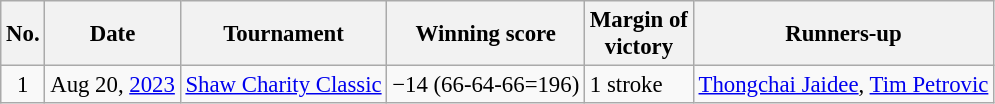<table class="wikitable" style="font-size:95%;">
<tr>
<th>No.</th>
<th>Date</th>
<th>Tournament</th>
<th>Winning score</th>
<th>Margin of<br>victory</th>
<th>Runners-up</th>
</tr>
<tr>
<td align=center>1</td>
<td align=right>Aug 20, <a href='#'>2023</a></td>
<td><a href='#'>Shaw Charity Classic</a></td>
<td>−14 (66-64-66=196)</td>
<td>1 stroke</td>
<td> <a href='#'>Thongchai Jaidee</a>,  <a href='#'>Tim Petrovic</a></td>
</tr>
</table>
